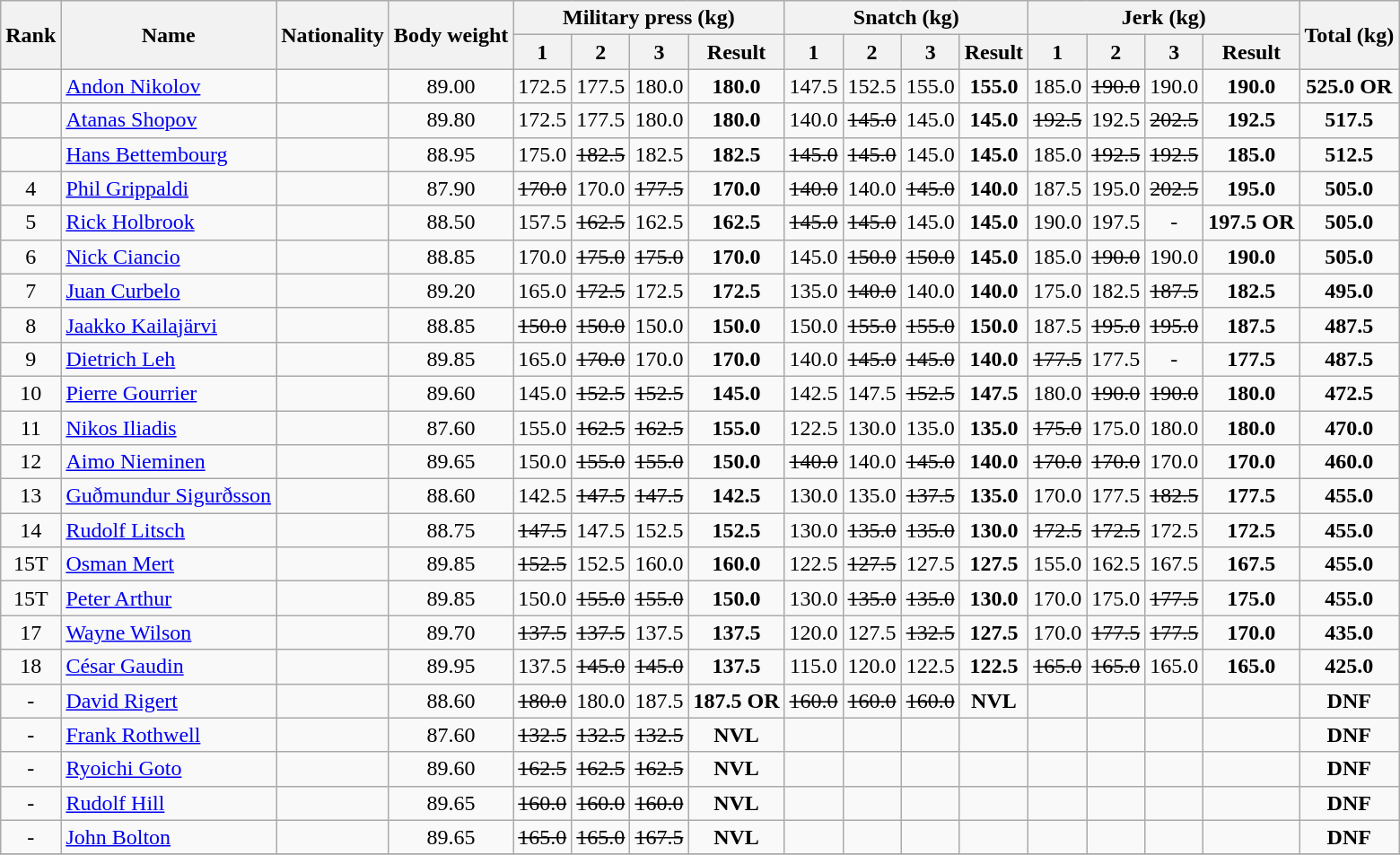<table class="wikitable sortable" style="text-align:center">
<tr>
<th rowspan=2>Rank</th>
<th rowspan=2>Name</th>
<th rowspan=2>Nationality</th>
<th rowspan=2>Body weight</th>
<th colspan=4>Military press (kg)</th>
<th colspan=4>Snatch (kg)</th>
<th colspan=4>Jerk (kg)</th>
<th rowspan=2>Total (kg)</th>
</tr>
<tr>
<th>1</th>
<th>2</th>
<th>3</th>
<th>Result</th>
<th>1</th>
<th>2</th>
<th>3</th>
<th>Result</th>
<th>1</th>
<th>2</th>
<th>3</th>
<th>Result</th>
</tr>
<tr>
<td></td>
<td align=left><a href='#'>Andon Nikolov</a></td>
<td align=left></td>
<td>89.00</td>
<td>172.5</td>
<td>177.5</td>
<td>180.0</td>
<td><strong>180.0</strong></td>
<td>147.5</td>
<td>152.5</td>
<td>155.0</td>
<td><strong>155.0</strong></td>
<td>185.0</td>
<td><s>190.0 </s></td>
<td>190.0</td>
<td><strong>190.0</strong></td>
<td><strong>525.0 OR</strong></td>
</tr>
<tr>
<td></td>
<td align=left><a href='#'>Atanas Shopov</a></td>
<td align=left></td>
<td>89.80</td>
<td>172.5</td>
<td>177.5</td>
<td>180.0</td>
<td><strong>180.0</strong></td>
<td>140.0</td>
<td><s>145.0 </s></td>
<td>145.0</td>
<td><strong>145.0</strong></td>
<td><s>192.5 </s></td>
<td>192.5</td>
<td><s>202.5 </s></td>
<td><strong>192.5</strong></td>
<td><strong>517.5</strong></td>
</tr>
<tr>
<td></td>
<td align=left><a href='#'>Hans Bettembourg</a></td>
<td align=left></td>
<td>88.95</td>
<td>175.0</td>
<td><s>182.5 </s></td>
<td>182.5</td>
<td><strong>182.5</strong></td>
<td><s>145.0 </s></td>
<td><s>145.0 </s></td>
<td>145.0</td>
<td><strong>145.0</strong></td>
<td>185.0</td>
<td><s>192.5 </s></td>
<td><s>192.5 </s></td>
<td><strong>185.0</strong></td>
<td><strong>512.5</strong></td>
</tr>
<tr>
<td>4</td>
<td align=left><a href='#'>Phil Grippaldi</a></td>
<td align=left></td>
<td>87.90</td>
<td><s>170.0 </s></td>
<td>170.0</td>
<td><s>177.5 </s></td>
<td><strong>170.0</strong></td>
<td><s>140.0 </s></td>
<td>140.0</td>
<td><s>145.0 </s></td>
<td><strong>140.0</strong></td>
<td>187.5</td>
<td>195.0</td>
<td><s>202.5 </s></td>
<td><strong>195.0</strong></td>
<td><strong>505.0</strong></td>
</tr>
<tr>
<td>5</td>
<td align=left><a href='#'>Rick Holbrook</a></td>
<td align=left></td>
<td>88.50</td>
<td>157.5</td>
<td><s>162.5 </s></td>
<td>162.5</td>
<td><strong>162.5</strong></td>
<td><s>145.0 </s></td>
<td><s>145.0 </s></td>
<td>145.0</td>
<td><strong>145.0</strong></td>
<td>190.0</td>
<td>197.5</td>
<td>-</td>
<td><strong>197.5 OR </strong></td>
<td><strong>505.0</strong></td>
</tr>
<tr>
<td>6</td>
<td align=left><a href='#'>Nick Ciancio</a></td>
<td align=left></td>
<td>88.85</td>
<td>170.0</td>
<td><s>175.0 </s></td>
<td><s>175.0 </s></td>
<td><strong>170.0</strong></td>
<td>145.0</td>
<td><s>150.0 </s></td>
<td><s>150.0 </s></td>
<td><strong>145.0</strong></td>
<td>185.0</td>
<td><s>190.0 </s></td>
<td>190.0</td>
<td><strong>190.0</strong></td>
<td><strong>505.0</strong></td>
</tr>
<tr>
<td>7</td>
<td align=left><a href='#'>Juan Curbelo</a></td>
<td align=left></td>
<td>89.20</td>
<td>165.0</td>
<td><s>172.5 </s></td>
<td>172.5</td>
<td><strong>172.5</strong></td>
<td>135.0</td>
<td><s>140.0 </s></td>
<td>140.0</td>
<td><strong>140.0</strong></td>
<td>175.0</td>
<td>182.5</td>
<td><s>187.5 </s></td>
<td><strong>182.5</strong></td>
<td><strong>495.0</strong></td>
</tr>
<tr>
<td>8</td>
<td align=left><a href='#'>Jaakko Kailajärvi</a></td>
<td align=left></td>
<td>88.85</td>
<td><s>150.0 </s></td>
<td><s>150.0 </s></td>
<td>150.0</td>
<td><strong>150.0</strong></td>
<td>150.0</td>
<td><s>155.0 </s></td>
<td><s>155.0 </s></td>
<td><strong>150.0</strong></td>
<td>187.5</td>
<td><s>195.0 </s></td>
<td><s>195.0 </s></td>
<td><strong>187.5</strong></td>
<td><strong>487.5</strong></td>
</tr>
<tr>
<td>9</td>
<td align=left><a href='#'>Dietrich Leh</a></td>
<td align=left></td>
<td>89.85</td>
<td>165.0</td>
<td><s>170.0 </s></td>
<td>170.0</td>
<td><strong>170.0</strong></td>
<td>140.0</td>
<td><s>145.0 </s></td>
<td><s>145.0 </s></td>
<td><strong>140.0</strong></td>
<td><s>177.5 </s></td>
<td>177.5</td>
<td>-</td>
<td><strong>177.5</strong></td>
<td><strong>487.5</strong></td>
</tr>
<tr>
<td>10</td>
<td align=left><a href='#'>Pierre Gourrier</a></td>
<td align=left></td>
<td>89.60</td>
<td>145.0</td>
<td><s>152.5 </s></td>
<td><s>152.5 </s></td>
<td><strong>145.0</strong></td>
<td>142.5</td>
<td>147.5</td>
<td><s>152.5 </s></td>
<td><strong>147.5</strong></td>
<td>180.0</td>
<td><s>190.0 </s></td>
<td><s>190.0 </s></td>
<td><strong>180.0</strong></td>
<td><strong>472.5</strong></td>
</tr>
<tr>
<td>11</td>
<td align=left><a href='#'>Nikos Iliadis</a></td>
<td align=left></td>
<td>87.60</td>
<td>155.0</td>
<td><s>162.5 </s></td>
<td><s>162.5 </s></td>
<td><strong>155.0</strong></td>
<td>122.5</td>
<td>130.0</td>
<td>135.0</td>
<td><strong>135.0</strong></td>
<td><s>175.0 </s></td>
<td>175.0</td>
<td>180.0</td>
<td><strong>180.0</strong></td>
<td><strong>470.0</strong></td>
</tr>
<tr>
<td>12</td>
<td align=left><a href='#'>Aimo Nieminen</a></td>
<td align=left></td>
<td>89.65</td>
<td>150.0</td>
<td><s>155.0 </s></td>
<td><s>155.0 </s></td>
<td><strong>150.0</strong></td>
<td><s>140.0 </s></td>
<td>140.0</td>
<td><s>145.0 </s></td>
<td><strong>140.0</strong></td>
<td><s>170.0 </s></td>
<td><s>170.0 </s></td>
<td>170.0</td>
<td><strong>170.0</strong></td>
<td><strong>460.0</strong></td>
</tr>
<tr>
<td>13</td>
<td align=left><a href='#'>Guðmundur Sigurðsson</a></td>
<td align=left></td>
<td>88.60</td>
<td>142.5</td>
<td><s>147.5 </s></td>
<td><s>147.5 </s></td>
<td><strong>142.5</strong></td>
<td>130.0</td>
<td>135.0</td>
<td><s>137.5 </s></td>
<td><strong>135.0</strong></td>
<td>170.0</td>
<td>177.5</td>
<td><s>182.5 </s></td>
<td><strong>177.5</strong></td>
<td><strong>455.0</strong></td>
</tr>
<tr>
<td>14</td>
<td align=left><a href='#'>Rudolf Litsch</a></td>
<td align=left></td>
<td>88.75</td>
<td><s>147.5 </s></td>
<td>147.5</td>
<td>152.5</td>
<td><strong>152.5</strong></td>
<td>130.0</td>
<td><s>135.0 </s></td>
<td><s>135.0 </s></td>
<td><strong>130.0</strong></td>
<td><s>172.5 </s></td>
<td><s>172.5 </s></td>
<td>172.5</td>
<td><strong>172.5</strong></td>
<td><strong>455.0</strong></td>
</tr>
<tr>
<td>15T</td>
<td align=left><a href='#'>Osman Mert</a></td>
<td align=left></td>
<td>89.85</td>
<td><s>152.5 </s></td>
<td>152.5</td>
<td>160.0</td>
<td><strong>160.0</strong></td>
<td>122.5</td>
<td><s>127.5 </s></td>
<td>127.5</td>
<td><strong>127.5</strong></td>
<td>155.0</td>
<td>162.5</td>
<td>167.5</td>
<td><strong>167.5</strong></td>
<td><strong>455.0</strong></td>
</tr>
<tr>
<td>15T</td>
<td align=left><a href='#'>Peter Arthur</a></td>
<td align=left></td>
<td>89.85</td>
<td>150.0</td>
<td><s>155.0 </s></td>
<td><s>155.0 </s></td>
<td><strong>150.0</strong></td>
<td>130.0</td>
<td><s>135.0 </s></td>
<td><s>135.0 </s></td>
<td><strong>130.0</strong></td>
<td>170.0</td>
<td>175.0</td>
<td><s>177.5 </s></td>
<td><strong>175.0</strong></td>
<td><strong>455.0</strong></td>
</tr>
<tr>
<td>17</td>
<td align=left><a href='#'>Wayne Wilson</a></td>
<td align=left></td>
<td>89.70</td>
<td><s>137.5 </s></td>
<td><s>137.5 </s></td>
<td>137.5</td>
<td><strong>137.5</strong></td>
<td>120.0</td>
<td>127.5</td>
<td><s>132.5 </s></td>
<td><strong>127.5</strong></td>
<td>170.0</td>
<td><s>177.5 </s></td>
<td><s>177.5 </s></td>
<td><strong>170.0</strong></td>
<td><strong>435.0</strong></td>
</tr>
<tr>
<td>18</td>
<td align=left><a href='#'>César Gaudin</a></td>
<td align=left></td>
<td>89.95</td>
<td>137.5</td>
<td><s>145.0 </s></td>
<td><s>145.0 </s></td>
<td><strong>137.5</strong></td>
<td>115.0</td>
<td>120.0</td>
<td>122.5</td>
<td><strong>122.5</strong></td>
<td><s>165.0 </s></td>
<td><s>165.0 </s></td>
<td>165.0</td>
<td><strong>165.0</strong></td>
<td><strong>425.0</strong></td>
</tr>
<tr>
<td>-</td>
<td align=left><a href='#'>David Rigert</a></td>
<td align=left></td>
<td>88.60</td>
<td><s>180.0 </s></td>
<td>180.0</td>
<td>187.5</td>
<td><strong>187.5 OR </strong></td>
<td><s>160.0 </s></td>
<td><s>160.0 </s></td>
<td><s>160.0 </s></td>
<td><strong>NVL </strong></td>
<td></td>
<td></td>
<td></td>
<td><strong> </strong></td>
<td><strong>DNF</strong></td>
</tr>
<tr>
<td>-</td>
<td align=left><a href='#'>Frank Rothwell</a></td>
<td align=left></td>
<td>87.60</td>
<td><s>132.5 </s></td>
<td><s>132.5 </s></td>
<td><s>132.5 </s></td>
<td><strong>NVL </strong></td>
<td></td>
<td></td>
<td></td>
<td><strong> </strong></td>
<td></td>
<td></td>
<td></td>
<td><strong> </strong></td>
<td><strong>DNF</strong></td>
</tr>
<tr>
<td>-</td>
<td align=left><a href='#'>Ryoichi Goto</a></td>
<td align=left></td>
<td>89.60</td>
<td><s>162.5 </s></td>
<td><s>162.5 </s></td>
<td><s>162.5 </s></td>
<td><strong>NVL </strong></td>
<td></td>
<td></td>
<td></td>
<td><strong> </strong></td>
<td></td>
<td></td>
<td></td>
<td><strong> </strong></td>
<td><strong>DNF</strong></td>
</tr>
<tr>
<td>-</td>
<td align=left><a href='#'>Rudolf Hill</a></td>
<td align=left></td>
<td>89.65</td>
<td><s>160.0 </s></td>
<td><s>160.0 </s></td>
<td><s>160.0 </s></td>
<td><strong>NVL </strong></td>
<td></td>
<td></td>
<td></td>
<td><strong> </strong></td>
<td></td>
<td></td>
<td></td>
<td><strong> </strong></td>
<td><strong>DNF</strong></td>
</tr>
<tr>
<td>-</td>
<td align=left><a href='#'>John Bolton</a></td>
<td align=left></td>
<td>89.65</td>
<td><s>165.0 </s></td>
<td><s>165.0 </s></td>
<td><s>167.5 </s></td>
<td><strong>NVL </strong></td>
<td></td>
<td></td>
<td></td>
<td><strong> </strong></td>
<td></td>
<td></td>
<td></td>
<td><strong> </strong></td>
<td><strong>DNF</strong></td>
</tr>
<tr>
</tr>
</table>
